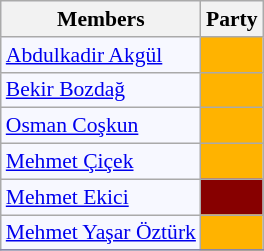<table class=wikitable style="border:1px solid #8888aa; background-color:#f7f8ff; padding:0px; font-size:90%;">
<tr>
<th>Members</th>
<th colspan="2">Party</th>
</tr>
<tr>
<td><a href='#'>Abdulkadir Akgül</a></td>
<td style="background: #ffb300"></td>
</tr>
<tr>
<td><a href='#'>Bekir Bozdağ</a></td>
<td style="background: #ffb300"></td>
</tr>
<tr>
<td><a href='#'>Osman Coşkun</a></td>
<td style="background: #ffb300"></td>
</tr>
<tr>
<td><a href='#'>Mehmet Çiçek</a></td>
<td style="background: #ffb300"></td>
</tr>
<tr>
<td><a href='#'>Mehmet Ekici</a></td>
<td style="background: #870000"></td>
</tr>
<tr>
<td><a href='#'>Mehmet Yaşar Öztürk</a></td>
<td style="background: #ffb300"></td>
</tr>
<tr>
</tr>
</table>
